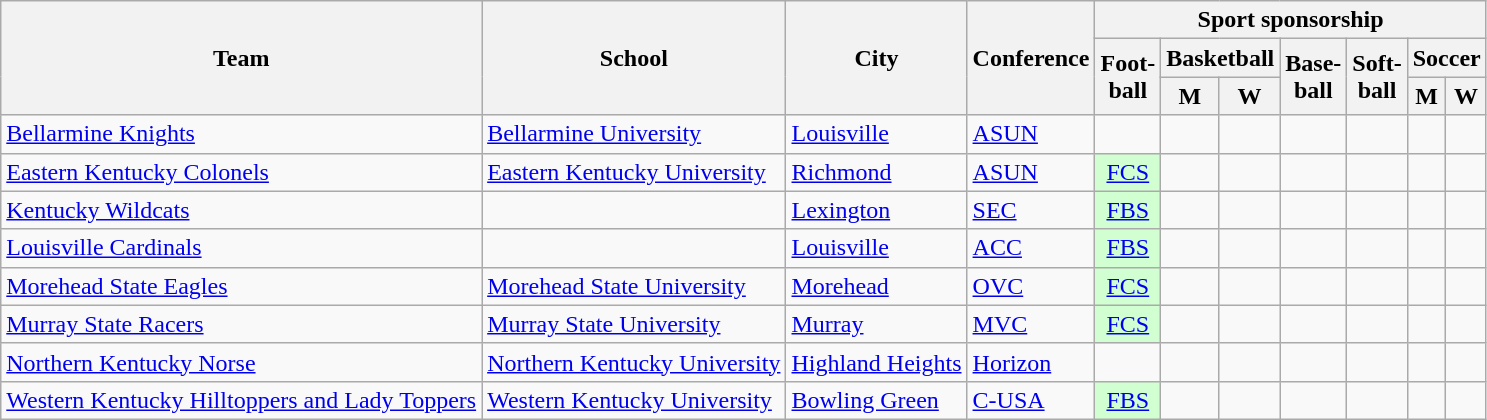<table class="sortable wikitable">
<tr>
<th rowspan=3>Team</th>
<th rowspan=3>School</th>
<th rowspan=3>City</th>
<th rowspan=3>Conference</th>
<th colspan=7>Sport sponsorship</th>
</tr>
<tr>
<th rowspan=2>Foot-<br>ball</th>
<th colspan=2>Basketball</th>
<th rowspan=2>Base-<br>ball</th>
<th rowspan=2>Soft-<br>ball</th>
<th colspan=2>Soccer</th>
</tr>
<tr>
<th>M</th>
<th>W</th>
<th>M</th>
<th>W</th>
</tr>
<tr>
<td><a href='#'>Bellarmine Knights</a></td>
<td><a href='#'>Bellarmine University</a></td>
<td><a href='#'>Louisville</a></td>
<td><a href='#'>ASUN</a></td>
<td> </td>
<td></td>
<td></td>
<td></td>
<td></td>
<td></td>
<td></td>
</tr>
<tr>
<td><a href='#'>Eastern Kentucky Colonels</a></td>
<td><a href='#'>Eastern Kentucky University</a></td>
<td><a href='#'>Richmond</a></td>
<td><a href='#'>ASUN</a></td>
<td style="background:#D2FFD2; text-align:center"><a href='#'>FCS</a> </td>
<td></td>
<td></td>
<td></td>
<td></td>
<td></td>
<td></td>
</tr>
<tr>
<td><a href='#'>Kentucky Wildcats</a></td>
<td></td>
<td><a href='#'>Lexington</a></td>
<td><a href='#'>SEC</a></td>
<td style="background:#D2FFD2; text-align:center"><a href='#'>FBS</a></td>
<td></td>
<td></td>
<td></td>
<td></td>
<td> </td>
<td></td>
</tr>
<tr>
<td><a href='#'>Louisville Cardinals</a></td>
<td></td>
<td><a href='#'>Louisville</a></td>
<td><a href='#'>ACC</a></td>
<td style="background:#D2FFD2; text-align:center"><a href='#'>FBS</a></td>
<td></td>
<td></td>
<td></td>
<td></td>
<td></td>
<td></td>
</tr>
<tr>
<td><a href='#'>Morehead State Eagles</a></td>
<td><a href='#'>Morehead State University</a></td>
<td><a href='#'>Morehead</a></td>
<td><a href='#'>OVC</a></td>
<td style="background:#D2FFD2; text-align:center"><a href='#'>FCS</a> </td>
<td></td>
<td></td>
<td></td>
<td></td>
<td></td>
<td></td>
</tr>
<tr>
<td><a href='#'>Murray State Racers</a></td>
<td><a href='#'>Murray State University</a></td>
<td><a href='#'>Murray</a></td>
<td><a href='#'>MVC</a></td>
<td style="background:#D2FFD2; text-align:center"><a href='#'>FCS</a> </td>
<td></td>
<td></td>
<td></td>
<td></td>
<td></td>
<td></td>
</tr>
<tr>
<td><a href='#'>Northern Kentucky Norse</a></td>
<td><a href='#'>Northern Kentucky University</a></td>
<td><a href='#'>Highland Heights</a></td>
<td><a href='#'>Horizon</a></td>
<td></td>
<td></td>
<td></td>
<td></td>
<td></td>
<td></td>
<td></td>
</tr>
<tr>
<td><a href='#'>Western Kentucky Hilltoppers and Lady Toppers</a></td>
<td><a href='#'>Western Kentucky University</a></td>
<td><a href='#'>Bowling Green</a></td>
<td><a href='#'>C-USA</a></td>
<td style="background:#D2FFD2; text-align:center"><a href='#'>FBS</a></td>
<td></td>
<td></td>
<td></td>
<td></td>
<td></td>
<td></td>
</tr>
</table>
